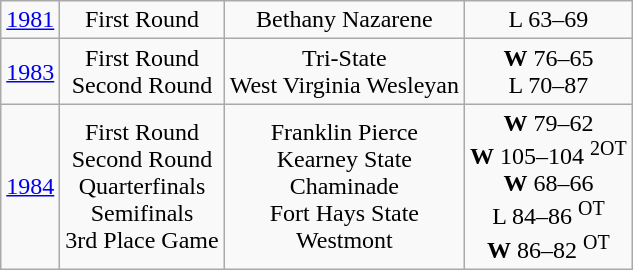<table class="wikitable">
<tr align="center">
<td><a href='#'>1981</a></td>
<td>First Round</td>
<td>Bethany Nazarene</td>
<td>L 63–69</td>
</tr>
<tr align="center">
<td><a href='#'>1983</a></td>
<td>First Round<br>Second Round</td>
<td>Tri-State<br>West Virginia Wesleyan</td>
<td><strong>W</strong> 76–65<br>L 70–87</td>
</tr>
<tr align="center">
<td><a href='#'>1984</a></td>
<td>First Round<br>Second Round<br>Quarterfinals<br>Semifinals<br>3rd Place Game</td>
<td>Franklin Pierce<br>Kearney State<br>Chaminade<br>Fort Hays State<br>Westmont</td>
<td><strong>W</strong> 79–62<br><strong>W</strong> 105–104 <sup>2OT</sup><br><strong>W</strong> 68–66<br>L 84–86 <sup>OT</sup><br><strong>W</strong> 86–82 <sup>OT</sup></td>
</tr>
</table>
